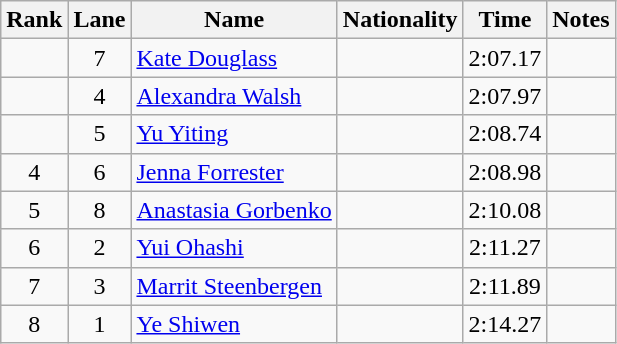<table class="wikitable sortable" style="text-align:center">
<tr>
<th>Rank</th>
<th>Lane</th>
<th>Name</th>
<th>Nationality</th>
<th>Time</th>
<th>Notes</th>
</tr>
<tr>
<td></td>
<td>7</td>
<td align=left><a href='#'>Kate Douglass</a></td>
<td align=left></td>
<td>2:07.17</td>
<td></td>
</tr>
<tr>
<td></td>
<td>4</td>
<td align=left><a href='#'>Alexandra Walsh</a></td>
<td align=left></td>
<td>2:07.97</td>
<td></td>
</tr>
<tr>
<td></td>
<td>5</td>
<td align=left><a href='#'>Yu Yiting</a></td>
<td align=left></td>
<td>2:08.74</td>
<td></td>
</tr>
<tr>
<td>4</td>
<td>6</td>
<td align=left><a href='#'>Jenna Forrester</a></td>
<td align=left></td>
<td>2:08.98</td>
<td></td>
</tr>
<tr>
<td>5</td>
<td>8</td>
<td align=left><a href='#'>Anastasia Gorbenko</a></td>
<td align=left></td>
<td>2:10.08</td>
<td></td>
</tr>
<tr>
<td>6</td>
<td>2</td>
<td align=left><a href='#'>Yui Ohashi</a></td>
<td align=left></td>
<td>2:11.27</td>
<td></td>
</tr>
<tr>
<td>7</td>
<td>3</td>
<td align=left><a href='#'>Marrit Steenbergen</a></td>
<td align=left></td>
<td>2:11.89</td>
<td></td>
</tr>
<tr>
<td>8</td>
<td>1</td>
<td align=left><a href='#'>Ye Shiwen</a></td>
<td align=left></td>
<td>2:14.27</td>
<td></td>
</tr>
</table>
